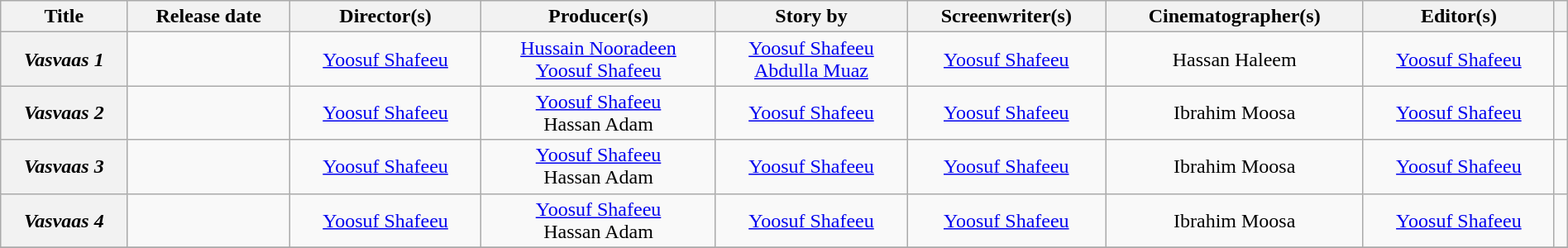<table class="wikitable plainrowheaders" style="text-align: center" width="100%">
<tr>
<th scope="col">Title</th>
<th scope="col">Release date</th>
<th scope="col">Director(s)</th>
<th scope="col">Producer(s)</th>
<th scope="col">Story by</th>
<th scope="col">Screenwriter(s)</th>
<th scope="col">Cinematographer(s)</th>
<th scope="col">Editor(s)</th>
<th scope="col" class="unsortable"></th>
</tr>
<tr>
<th scope="row"><em>Vasvaas 1</em></th>
<td></td>
<td><a href='#'>Yoosuf Shafeeu</a></td>
<td><a href='#'>Hussain Nooradeen</a><br><a href='#'>Yoosuf Shafeeu</a></td>
<td><a href='#'>Yoosuf Shafeeu</a><br><a href='#'>Abdulla Muaz</a></td>
<td><a href='#'>Yoosuf Shafeeu</a></td>
<td>Hassan Haleem</td>
<td><a href='#'>Yoosuf Shafeeu</a></td>
<td style="text-align: center;"></td>
</tr>
<tr>
<th scope="row"><em>Vasvaas 2</em></th>
<td></td>
<td><a href='#'>Yoosuf Shafeeu</a></td>
<td><a href='#'>Yoosuf Shafeeu</a><br>Hassan Adam</td>
<td><a href='#'>Yoosuf Shafeeu</a></td>
<td><a href='#'>Yoosuf Shafeeu</a></td>
<td>Ibrahim Moosa</td>
<td><a href='#'>Yoosuf Shafeeu</a></td>
<td style="text-align: center;"></td>
</tr>
<tr>
<th scope="row"><em>Vasvaas 3</em></th>
<td></td>
<td><a href='#'>Yoosuf Shafeeu</a></td>
<td><a href='#'>Yoosuf Shafeeu</a><br>Hassan Adam</td>
<td><a href='#'>Yoosuf Shafeeu</a></td>
<td><a href='#'>Yoosuf Shafeeu</a></td>
<td>Ibrahim Moosa</td>
<td><a href='#'>Yoosuf Shafeeu</a></td>
<td style="text-align: center;"></td>
</tr>
<tr>
<th scope="row"><em>Vasvaas 4</em></th>
<td></td>
<td><a href='#'>Yoosuf Shafeeu</a></td>
<td><a href='#'>Yoosuf Shafeeu</a><br>Hassan Adam</td>
<td><a href='#'>Yoosuf Shafeeu</a></td>
<td><a href='#'>Yoosuf Shafeeu</a></td>
<td>Ibrahim Moosa</td>
<td><a href='#'>Yoosuf Shafeeu</a></td>
<td style="text-align: center;"></td>
</tr>
<tr>
</tr>
</table>
